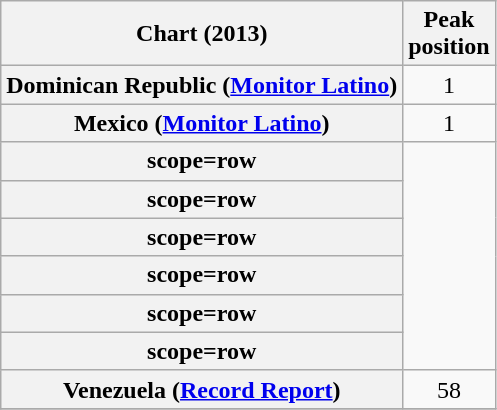<table class="wikitable sortable plainrowheaders">
<tr>
<th>Chart (2013)</th>
<th>Peak<br>position</th>
</tr>
<tr>
<th scope=row>Dominican Republic (<a href='#'>Monitor Latino</a>)</th>
<td style="text-align:center;">1</td>
</tr>
<tr>
<th scope=row>Mexico (<a href='#'>Monitor Latino</a>)</th>
<td style="text-align:center;">1</td>
</tr>
<tr>
<th>scope=row</th>
</tr>
<tr>
<th>scope=row</th>
</tr>
<tr>
<th>scope=row</th>
</tr>
<tr>
<th>scope=row</th>
</tr>
<tr>
<th>scope=row</th>
</tr>
<tr>
<th>scope=row</th>
</tr>
<tr>
<th scope=row>Venezuela (<a href='#'>Record Report</a>)</th>
<td style="text-align:center;">58</td>
</tr>
<tr>
</tr>
</table>
